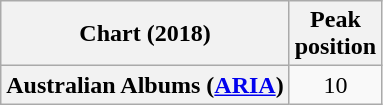<table class="wikitable plainrowheaders" style="text-align:center">
<tr>
<th scope="col">Chart (2018)</th>
<th scope="col">Peak<br> position</th>
</tr>
<tr>
<th scope="row">Australian Albums (<a href='#'>ARIA</a>)</th>
<td>10</td>
</tr>
</table>
